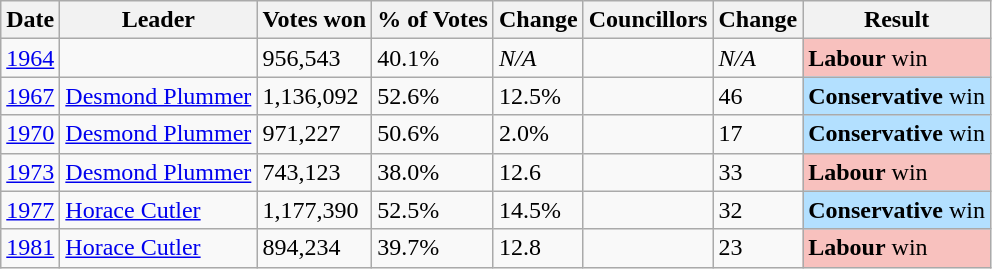<table class="wikitable sortable" style="text-align: left">
<tr>
<th>Date</th>
<th>Leader</th>
<th>Votes won</th>
<th>% of Votes</th>
<th>Change</th>
<th>Councillors</th>
<th>Change</th>
<th>Result</th>
</tr>
<tr>
<td><a href='#'>1964</a></td>
<td></td>
<td>956,543</td>
<td>40.1%</td>
<td><em>N/A</em></td>
<td></td>
<td><em>N/A</em></td>
<td bgcolor="#F8C1BE"><strong>Labour</strong> win</td>
</tr>
<tr>
<td><a href='#'>1967</a></td>
<td><a href='#'>Desmond Plummer</a></td>
<td>1,136,092</td>
<td>52.6%</td>
<td>12.5%</td>
<td></td>
<td>46</td>
<td bgcolor="#B3E0FF"><strong>Conservative</strong> win</td>
</tr>
<tr>
<td><a href='#'>1970</a></td>
<td><a href='#'>Desmond Plummer</a></td>
<td>971,227</td>
<td>50.6%</td>
<td>2.0%</td>
<td></td>
<td>17</td>
<td bgcolor="#B3E0FF"><strong>Conservative</strong> win</td>
</tr>
<tr>
<td><a href='#'>1973</a></td>
<td><a href='#'>Desmond Plummer</a></td>
<td>743,123</td>
<td>38.0%</td>
<td>12.6</td>
<td></td>
<td>33</td>
<td bgcolor="#F8C1BE"><strong>Labour</strong> win</td>
</tr>
<tr>
<td><a href='#'>1977</a></td>
<td><a href='#'>Horace Cutler</a></td>
<td>1,177,390</td>
<td>52.5%</td>
<td>14.5%</td>
<td></td>
<td>32</td>
<td bgcolor="#B3E0FF"><strong>Conservative</strong> win</td>
</tr>
<tr>
<td><a href='#'>1981</a></td>
<td><a href='#'>Horace Cutler</a></td>
<td>894,234</td>
<td>39.7%</td>
<td>12.8</td>
<td></td>
<td>23</td>
<td bgcolor="#F8C1BE"><strong>Labour</strong> win</td>
</tr>
</table>
